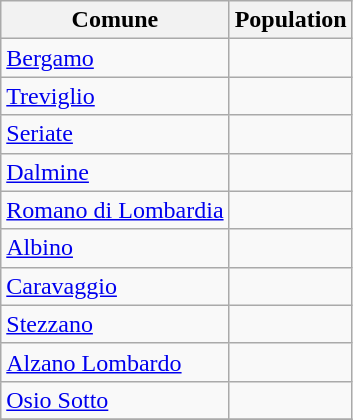<table class="wikitable">
<tr>
<th>Comune</th>
<th>Population</th>
</tr>
<tr>
<td><a href='#'>Bergamo</a></td>
<td></td>
</tr>
<tr>
<td><a href='#'>Treviglio</a></td>
<td></td>
</tr>
<tr>
<td><a href='#'>Seriate</a></td>
<td></td>
</tr>
<tr>
<td><a href='#'>Dalmine</a></td>
<td></td>
</tr>
<tr>
<td><a href='#'>Romano di Lombardia</a></td>
<td></td>
</tr>
<tr>
<td><a href='#'>Albino</a></td>
<td></td>
</tr>
<tr>
<td><a href='#'>Caravaggio</a></td>
<td></td>
</tr>
<tr>
<td><a href='#'>Stezzano</a></td>
<td></td>
</tr>
<tr>
<td><a href='#'>Alzano Lombardo</a></td>
<td></td>
</tr>
<tr>
<td><a href='#'>Osio Sotto</a></td>
<td></td>
</tr>
<tr>
</tr>
</table>
